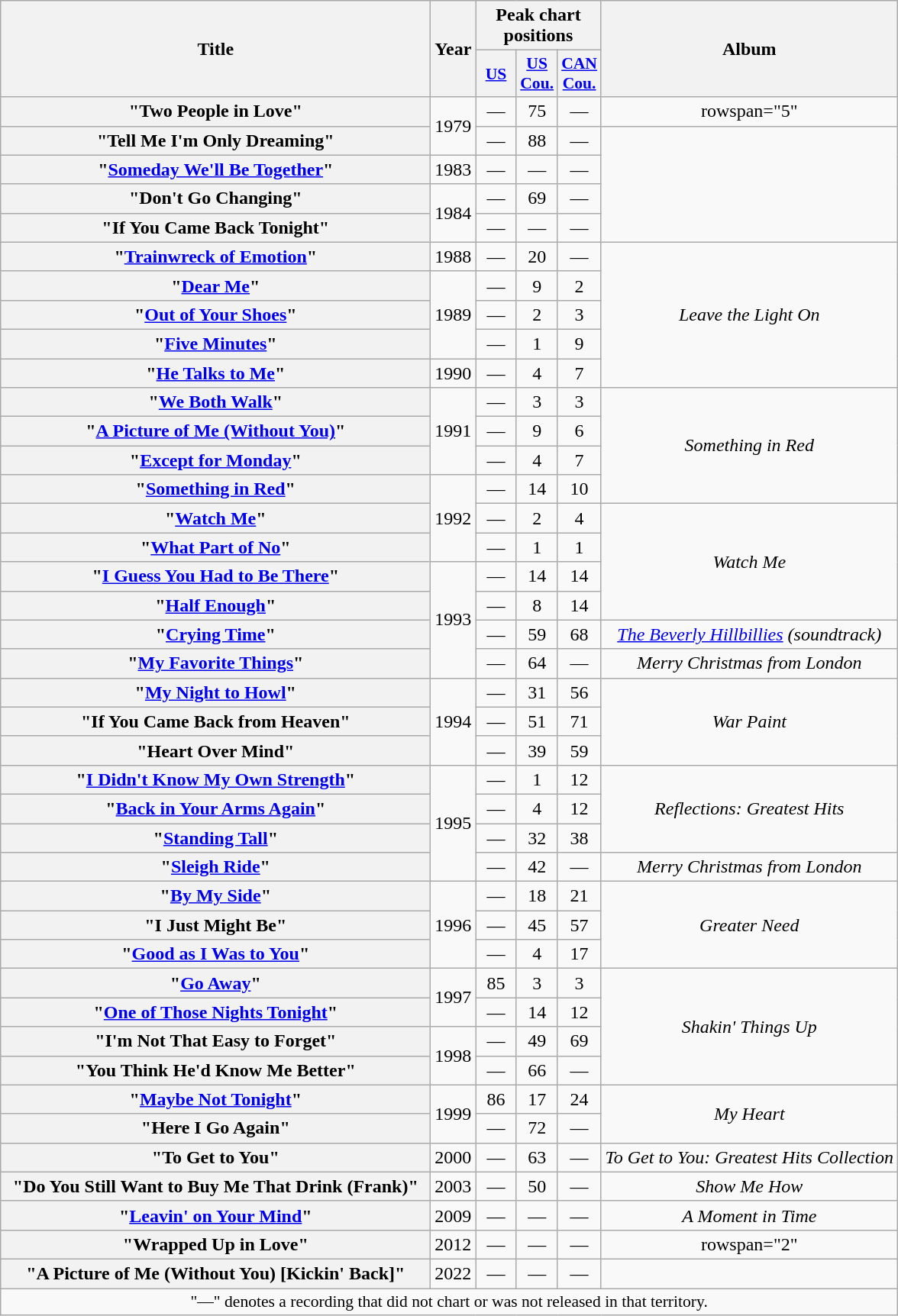<table class="wikitable plainrowheaders" style="text-align:center;" border="1">
<tr>
<th scope="col" rowspan="2" style="width:23em;">Title</th>
<th scope="col" rowspan="2">Year</th>
<th scope="col" colspan="3">Peak chart<br>positions</th>
<th scope="col" rowspan="2">Album</th>
</tr>
<tr>
<th scope="col" style="width:2em;font-size:90%;"><a href='#'>US</a><br></th>
<th scope="col" style="width:2em;font-size:90%;"><a href='#'>US<br>Cou.</a><br></th>
<th scope="col" style="width:2em;font-size:90%;"><a href='#'>CAN<br>Cou.</a><br></th>
</tr>
<tr>
<th scope="row">"Two People in Love"</th>
<td rowspan="2">1979</td>
<td>—</td>
<td>75</td>
<td>—</td>
<td>rowspan="5" </td>
</tr>
<tr>
<th scope="row">"Tell Me I'm Only Dreaming"</th>
<td>—</td>
<td>88</td>
<td>—</td>
</tr>
<tr>
<th scope="row">"<a href='#'>Someday We'll Be Together</a>"</th>
<td>1983</td>
<td>—</td>
<td>—</td>
<td>—</td>
</tr>
<tr>
<th scope="row">"Don't Go Changing"</th>
<td rowspan="2">1984</td>
<td>—</td>
<td>69</td>
<td>—</td>
</tr>
<tr>
<th scope="row">"If You Came Back Tonight"</th>
<td>—</td>
<td>—</td>
<td>—</td>
</tr>
<tr>
<th scope="row">"<a href='#'>Trainwreck of Emotion</a>"</th>
<td>1988</td>
<td>—</td>
<td>20</td>
<td>—</td>
<td rowspan="5"><em>Leave the Light On</em></td>
</tr>
<tr>
<th scope="row">"<a href='#'>Dear Me</a>"</th>
<td rowspan="3">1989</td>
<td>—</td>
<td>9</td>
<td>2</td>
</tr>
<tr>
<th scope="row">"<a href='#'>Out of Your Shoes</a>"</th>
<td>—</td>
<td>2</td>
<td>3</td>
</tr>
<tr>
<th scope="row">"<a href='#'>Five Minutes</a>"</th>
<td>—</td>
<td>1</td>
<td>9</td>
</tr>
<tr>
<th scope="row">"<a href='#'>He Talks to Me</a>"</th>
<td>1990</td>
<td>—</td>
<td>4</td>
<td>7</td>
</tr>
<tr>
<th scope="row">"<a href='#'>We Both Walk</a>"</th>
<td rowspan="3">1991</td>
<td>—</td>
<td>3</td>
<td>3</td>
<td rowspan="4"><em>Something in Red</em></td>
</tr>
<tr>
<th scope="row">"<a href='#'>A Picture of Me (Without You)</a>"</th>
<td>—</td>
<td>9</td>
<td>6</td>
</tr>
<tr>
<th scope="row">"<a href='#'>Except for Monday</a>"</th>
<td>—</td>
<td>4</td>
<td>7</td>
</tr>
<tr>
<th scope="row">"<a href='#'>Something in Red</a>"</th>
<td rowspan="3">1992</td>
<td>—</td>
<td>14</td>
<td>10</td>
</tr>
<tr>
<th scope="row">"<a href='#'>Watch Me</a>"</th>
<td>—</td>
<td>2</td>
<td>4</td>
<td rowspan="4"><em>Watch Me</em></td>
</tr>
<tr>
<th scope="row">"<a href='#'>What Part of No</a>"</th>
<td>—</td>
<td>1</td>
<td>1</td>
</tr>
<tr>
<th scope="row">"<a href='#'>I Guess You Had to Be There</a>"</th>
<td rowspan="4">1993</td>
<td>—</td>
<td>14</td>
<td>14</td>
</tr>
<tr>
<th scope="row">"<a href='#'>Half Enough</a>"</th>
<td>—</td>
<td>8</td>
<td>14</td>
</tr>
<tr>
<th scope="row">"<a href='#'>Crying Time</a>"</th>
<td>—</td>
<td>59</td>
<td>68</td>
<td><em><a href='#'>The Beverly Hillbillies</a> (soundtrack)</em></td>
</tr>
<tr>
<th scope="row">"<a href='#'>My Favorite Things</a>"</th>
<td>—</td>
<td>64</td>
<td>—</td>
<td><em>Merry Christmas from London</em></td>
</tr>
<tr>
<th scope="row">"<a href='#'>My Night to Howl</a>"</th>
<td rowspan="3">1994</td>
<td>—</td>
<td>31</td>
<td>56</td>
<td rowspan="3"><em>War Paint</em></td>
</tr>
<tr>
<th scope="row">"If You Came Back from Heaven"</th>
<td>—</td>
<td>51</td>
<td>71</td>
</tr>
<tr>
<th scope="row">"Heart Over Mind"</th>
<td>—</td>
<td>39</td>
<td>59</td>
</tr>
<tr>
<th scope="row">"<a href='#'>I Didn't Know My Own Strength</a>"</th>
<td rowspan="4">1995</td>
<td>—</td>
<td>1</td>
<td>12</td>
<td rowspan="3"><em>Reflections: Greatest Hits</em></td>
</tr>
<tr>
<th scope="row">"<a href='#'>Back in Your Arms Again</a>"</th>
<td>—</td>
<td>4</td>
<td>12</td>
</tr>
<tr>
<th scope="row">"<a href='#'>Standing Tall</a>"</th>
<td>—</td>
<td>32</td>
<td>38</td>
</tr>
<tr>
<th scope="row">"<a href='#'>Sleigh Ride</a>"</th>
<td>—</td>
<td>42</td>
<td>—</td>
<td><em>Merry Christmas from London</em></td>
</tr>
<tr>
<th scope="row">"<a href='#'>By My Side</a>"<br></th>
<td rowspan="3">1996</td>
<td>—</td>
<td>18</td>
<td>21</td>
<td rowspan="3"><em>Greater Need</em></td>
</tr>
<tr>
<th scope="row">"I Just Might Be"</th>
<td>—</td>
<td>45</td>
<td>57</td>
</tr>
<tr>
<th scope="row">"<a href='#'>Good as I Was to You</a>"</th>
<td>—</td>
<td>4</td>
<td>17</td>
</tr>
<tr>
<th scope="row">"<a href='#'>Go Away</a>"</th>
<td rowspan="2">1997</td>
<td>85</td>
<td>3</td>
<td>3</td>
<td rowspan="4"><em>Shakin' Things Up</em></td>
</tr>
<tr>
<th scope="row">"<a href='#'>One of Those Nights Tonight</a>"</th>
<td>—</td>
<td>14</td>
<td>12</td>
</tr>
<tr>
<th scope="row">"I'm Not That Easy to Forget"</th>
<td rowspan="2">1998</td>
<td>—</td>
<td>49</td>
<td>69</td>
</tr>
<tr>
<th scope="row">"You Think He'd Know Me Better"</th>
<td>—</td>
<td>66</td>
<td>—</td>
</tr>
<tr>
<th scope="row">"<a href='#'>Maybe Not Tonight</a>"<br></th>
<td rowspan="2">1999</td>
<td>86</td>
<td>17</td>
<td>24</td>
<td rowspan="2"><em>My Heart</em></td>
</tr>
<tr>
<th scope="row">"Here I Go Again"</th>
<td>—</td>
<td>72</td>
<td>—</td>
</tr>
<tr>
<th scope="row">"To Get to You"</th>
<td>2000</td>
<td>—</td>
<td>63</td>
<td>—</td>
<td><em>To Get to You: Greatest Hits Collection</em></td>
</tr>
<tr>
<th scope="row">"Do You Still Want to Buy Me That Drink (Frank)"</th>
<td>2003</td>
<td>—</td>
<td>50</td>
<td>—</td>
<td><em>Show Me How</em></td>
</tr>
<tr>
<th scope="row">"<a href='#'>Leavin' on Your Mind</a>"</th>
<td>2009</td>
<td>—</td>
<td>—</td>
<td>—</td>
<td><em>A Moment in Time</em></td>
</tr>
<tr>
<th scope="row">"Wrapped Up in Love"</th>
<td>2012</td>
<td>—</td>
<td>—</td>
<td>—</td>
<td>rowspan="2" </td>
</tr>
<tr>
<th scope="row">"A Picture of Me (Without You) [Kickin' Back]"</th>
<td>2022</td>
<td>—</td>
<td>—</td>
<td>—</td>
</tr>
<tr>
<td colspan="6" style="font-size:90%">"—" denotes a recording that did not chart or was not released in that territory.</td>
</tr>
</table>
